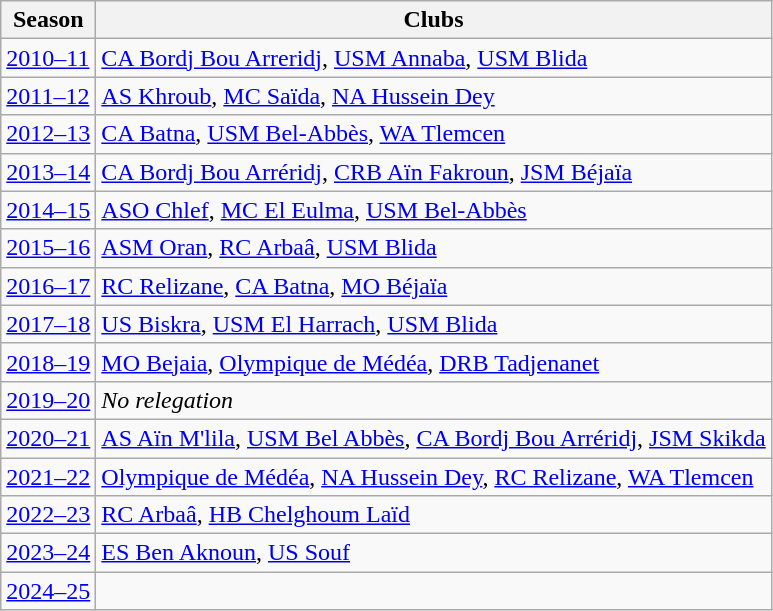<table class="wikitable" style="text-align:left;">
<tr>
<th>Season</th>
<th>Clubs</th>
</tr>
<tr>
<td><a href='#'>2010–11</a></td>
<td><a href='#'>CA Bordj Bou Arreridj</a>, <a href='#'>USM Annaba</a>, <a href='#'>USM Blida</a></td>
</tr>
<tr>
<td><a href='#'>2011–12</a></td>
<td><a href='#'>AS Khroub</a>, <a href='#'>MC Saïda</a>, <a href='#'>NA Hussein Dey</a></td>
</tr>
<tr>
<td><a href='#'>2012–13</a></td>
<td><a href='#'>CA Batna</a>, <a href='#'>USM Bel-Abbès</a>, <a href='#'>WA Tlemcen</a></td>
</tr>
<tr>
<td><a href='#'>2013–14</a></td>
<td><a href='#'>CA Bordj Bou Arréridj</a>, <a href='#'>CRB Aïn Fakroun</a>, <a href='#'>JSM Béjaïa</a></td>
</tr>
<tr>
<td><a href='#'>2014–15</a></td>
<td><a href='#'>ASO Chlef</a>, <a href='#'>MC El Eulma</a>, <a href='#'>USM Bel-Abbès</a></td>
</tr>
<tr>
<td><a href='#'>2015–16</a></td>
<td><a href='#'>ASM Oran</a>, <a href='#'>RC Arbaâ</a>, <a href='#'>USM Blida</a></td>
</tr>
<tr>
<td><a href='#'>2016–17</a></td>
<td><a href='#'>RC Relizane</a>, <a href='#'>CA Batna</a>, <a href='#'>MO Béjaïa</a></td>
</tr>
<tr>
<td><a href='#'>2017–18</a></td>
<td><a href='#'>US Biskra</a>, <a href='#'>USM El Harrach</a>, <a href='#'>USM Blida</a></td>
</tr>
<tr>
<td><a href='#'>2018–19</a></td>
<td><a href='#'>MO Bejaia</a>, <a href='#'>Olympique de Médéa</a>, <a href='#'>DRB Tadjenanet</a></td>
</tr>
<tr>
<td><a href='#'>2019–20</a></td>
<td><em>No relegation</em></td>
</tr>
<tr>
<td><a href='#'>2020–21</a></td>
<td><a href='#'>AS Aïn M'lila</a>, <a href='#'>USM Bel Abbès</a>, <a href='#'>CA Bordj Bou Arréridj</a>, <a href='#'>JSM Skikda</a></td>
</tr>
<tr>
<td><a href='#'>2021–22</a></td>
<td><a href='#'>Olympique de Médéa</a>, <a href='#'>NA Hussein Dey</a>, <a href='#'>RC Relizane</a>, <a href='#'>WA Tlemcen</a></td>
</tr>
<tr>
<td><a href='#'>2022–23</a></td>
<td><a href='#'>RC Arbaâ</a>, <a href='#'>HB Chelghoum Laïd</a></td>
</tr>
<tr>
<td><a href='#'>2023–24</a></td>
<td><a href='#'>ES Ben Aknoun</a>, <a href='#'>US Souf</a></td>
</tr>
<tr>
<td><a href='#'>2024–25</a></td>
<td></td>
</tr>
</table>
